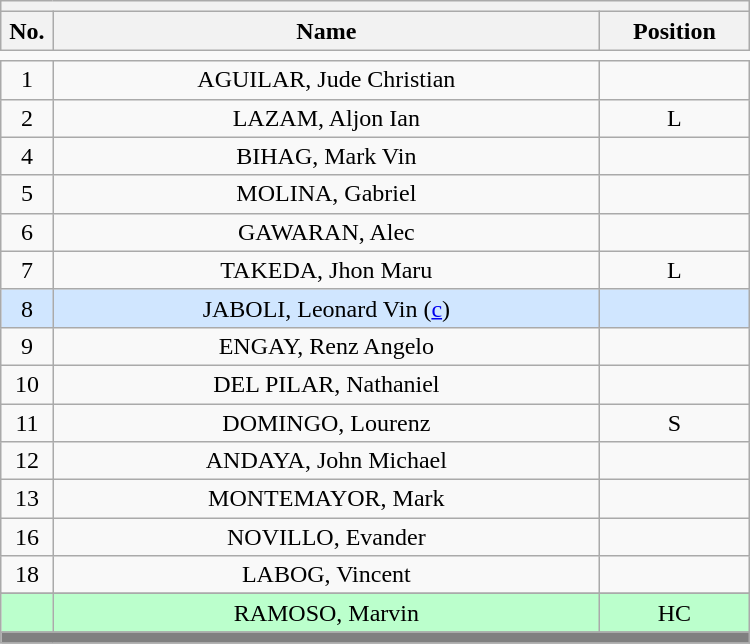<table class='wikitable mw-collapsible mw-collapsed' style="text-align: center; width: 500px; border: none">
<tr>
<th style='text-align: left;' colspan=3></th>
</tr>
<tr>
<th style='width: 7%;'>No.</th>
<th>Name</th>
<th style='width: 20%;'>Position</th>
</tr>
<tr>
<td style='border: none;'></td>
</tr>
<tr>
<td>1</td>
<td>AGUILAR, Jude Christian</td>
<td></td>
</tr>
<tr>
<td>2</td>
<td>LAZAM, Aljon Ian</td>
<td>L</td>
</tr>
<tr>
<td>4</td>
<td>BIHAG, Mark Vin</td>
<td></td>
</tr>
<tr>
<td>5</td>
<td>MOLINA, Gabriel</td>
<td></td>
</tr>
<tr>
<td>6</td>
<td>GAWARAN, Alec</td>
<td></td>
</tr>
<tr>
<td>7</td>
<td>TAKEDA, Jhon Maru</td>
<td>L</td>
</tr>
<tr style="background:#D0E6FF">
<td>8</td>
<td>JABOLI, Leonard Vin (<a href='#'>c</a>)</td>
<td></td>
</tr>
<tr>
<td>9</td>
<td>ENGAY, Renz Angelo</td>
<td></td>
</tr>
<tr>
<td>10</td>
<td>DEL PILAR, Nathaniel</td>
<td></td>
</tr>
<tr>
<td>11</td>
<td>DOMINGO, Lourenz</td>
<td>S</td>
</tr>
<tr>
<td>12</td>
<td>ANDAYA, John Michael</td>
<td></td>
</tr>
<tr>
<td>13</td>
<td>MONTEMAYOR, Mark</td>
<td></td>
</tr>
<tr>
<td>16</td>
<td>NOVILLO, Evander</td>
<td></td>
</tr>
<tr>
<td>18</td>
<td>LABOG, Vincent</td>
<td></td>
</tr>
<tr>
</tr>
<tr style="background:#BBFFCC">
<td></td>
<td>RAMOSO, Marvin</td>
<td>HC</td>
</tr>
<tr>
<th style='background: grey;' colspan=3></th>
</tr>
</table>
